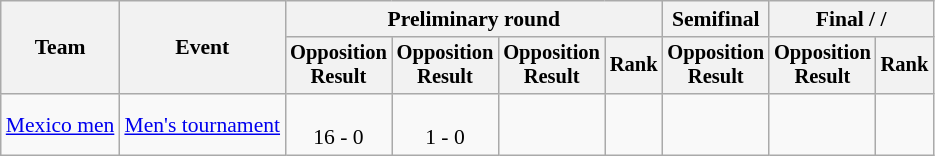<table class="wikitable" style="font-size:90%;text-align:center">
<tr>
<th rowspan=2>Team</th>
<th rowspan=2>Event</th>
<th colspan=4>Preliminary round</th>
<th>Semifinal</th>
<th colspan=2>Final /  / </th>
</tr>
<tr style=font-size:95%>
<th>Opposition<br>Result</th>
<th>Opposition<br>Result</th>
<th>Opposition<br>Result</th>
<th>Rank</th>
<th>Opposition<br>Result</th>
<th>Opposition<br>Result</th>
<th>Rank</th>
</tr>
<tr>
<td style="text-align:left"><a href='#'>Mexico men</a></td>
<td style="text-align:left"><a href='#'>Men's tournament</a></td>
<td> <br> 16 - 0</td>
<td> <br>1 - 0</td>
<td></td>
<td></td>
<td></td>
<td></td>
<td></td>
</tr>
</table>
